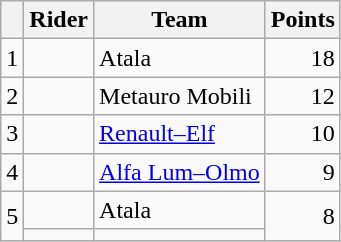<table class="wikitable">
<tr>
<th></th>
<th>Rider</th>
<th>Team</th>
<th>Points</th>
</tr>
<tr>
<td>1</td>
<td></td>
<td>Atala</td>
<td align=right>18</td>
</tr>
<tr>
<td>2</td>
<td></td>
<td>Metauro Mobili</td>
<td align=right>12</td>
</tr>
<tr>
<td>3</td>
<td> </td>
<td><a href='#'>Renault–Elf</a></td>
<td align=right>10</td>
</tr>
<tr>
<td>4</td>
<td></td>
<td><a href='#'>Alfa Lum–Olmo</a></td>
<td align=right>9</td>
</tr>
<tr>
<td rowspan="2">5</td>
<td></td>
<td>Atala</td>
<td align=right rowspan="2">8</td>
</tr>
<tr>
<td></td>
<td></td>
</tr>
</table>
